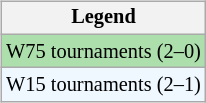<table>
<tr>
<td><br><table class="wikitable" style="font-size:85%">
<tr>
<th>Legend</th>
</tr>
<tr style="background:#addfad;">
<td>W75 tournaments (2–0)</td>
</tr>
<tr style="background:#f0f8ff;">
<td>W15 tournaments (2–1)</td>
</tr>
</table>
</td>
</tr>
</table>
